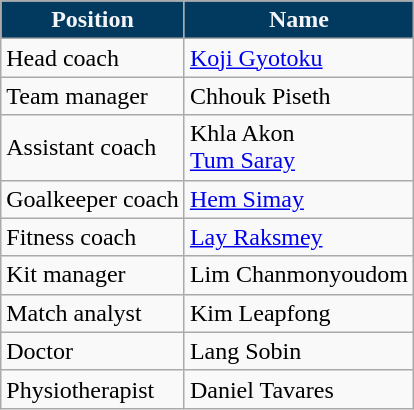<table class="wikitable">
<tr>
<th style="background: #013A5E; color: #F4F5F8;">Position</th>
<th style="background: #013A5E; color: #F4F5F8;">Name</th>
</tr>
<tr>
<td>Head coach</td>
<td> <a href='#'>Koji Gyotoku</a></td>
</tr>
<tr>
<td>Team manager</td>
<td> Chhouk Piseth</td>
</tr>
<tr>
<td>Assistant coach</td>
<td> Khla Akon <br>  <a href='#'>Tum Saray</a></td>
</tr>
<tr>
<td>Goalkeeper coach</td>
<td> <a href='#'>Hem Simay</a></td>
</tr>
<tr>
<td>Fitness coach</td>
<td> <a href='#'>Lay Raksmey</a></td>
</tr>
<tr>
<td>Kit manager</td>
<td> Lim Chanmonyoudom</td>
</tr>
<tr>
<td>Match analyst</td>
<td> Kim Leapfong</td>
</tr>
<tr>
<td>Doctor</td>
<td> Lang Sobin</td>
</tr>
<tr>
<td>Physiotherapist</td>
<td> Daniel Tavares</td>
</tr>
</table>
